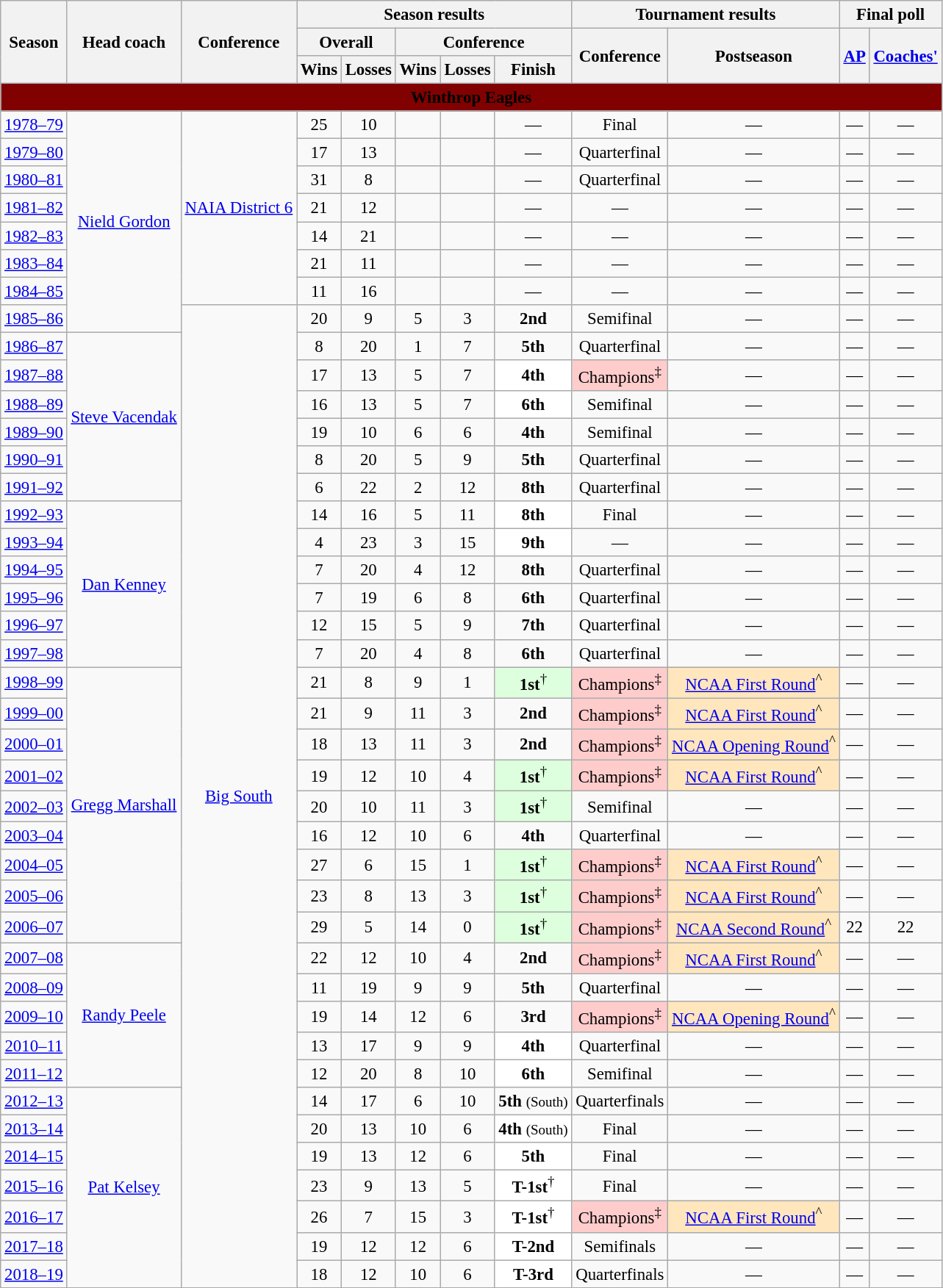<table class="wikitable" style="font-size: 95%; text-align:center;">
<tr>
<th rowspan="3">Season</th>
<th rowspan="3">Head coach</th>
<th rowspan="3">Conference</th>
<th colspan="5">Season results</th>
<th colspan="2">Tournament results</th>
<th colspan="2">Final poll</th>
</tr>
<tr>
<th colspan="2">Overall</th>
<th colspan="3">Conference</th>
<th rowspan="2">Conference</th>
<th rowspan="2">Postseason</th>
<th rowspan="2"><a href='#'>AP</a></th>
<th rowspan="2"><a href='#'>Coaches'</a></th>
</tr>
<tr>
<th>Wins</th>
<th>Losses</th>
<th>Wins</th>
<th>Losses</th>
<th>Finish</th>
</tr>
<tr>
<td colspan="12" style="background:#810100;color:#000000"><span><strong>Winthrop Eagles</strong></span></td>
</tr>
<tr>
<td><a href='#'>1978–79</a></td>
<td rowspan="8"><a href='#'>Nield Gordon</a></td>
<td rowspan="7"><a href='#'>NAIA District 6</a></td>
<td>25</td>
<td>10</td>
<td></td>
<td></td>
<td>—</td>
<td>Final</td>
<td>—</td>
<td>—</td>
<td>—</td>
</tr>
<tr>
<td><a href='#'>1979–80</a></td>
<td>17</td>
<td>13</td>
<td></td>
<td></td>
<td>—</td>
<td>Quarterfinal</td>
<td>—</td>
<td>—</td>
<td>—</td>
</tr>
<tr>
<td><a href='#'>1980–81</a></td>
<td>31</td>
<td>8</td>
<td></td>
<td></td>
<td>—</td>
<td>Quarterfinal</td>
<td>—</td>
<td>—</td>
<td>—</td>
</tr>
<tr>
<td><a href='#'>1981–82</a></td>
<td>21</td>
<td>12</td>
<td></td>
<td></td>
<td>—</td>
<td>—</td>
<td>—</td>
<td>—</td>
<td>—</td>
</tr>
<tr>
<td><a href='#'>1982–83</a></td>
<td>14</td>
<td>21</td>
<td></td>
<td></td>
<td>—</td>
<td>—</td>
<td>—</td>
<td>—</td>
<td>—</td>
</tr>
<tr>
<td><a href='#'>1983–84</a></td>
<td>21</td>
<td>11</td>
<td></td>
<td></td>
<td>—</td>
<td>—</td>
<td>—</td>
<td>—</td>
<td>—</td>
</tr>
<tr>
<td><a href='#'>1984–85</a></td>
<td>11</td>
<td>16</td>
<td></td>
<td></td>
<td>—</td>
<td>—</td>
<td>—</td>
<td>—</td>
<td>—</td>
</tr>
<tr>
<td><a href='#'>1985–86</a></td>
<td rowspan="40"><a href='#'>Big South</a></td>
<td>20</td>
<td>9</td>
<td>5</td>
<td>3</td>
<td><strong>2nd</strong></td>
<td>Semifinal</td>
<td>—</td>
<td>—</td>
<td>—</td>
</tr>
<tr>
<td><a href='#'>1986–87</a></td>
<td rowspan="6"><a href='#'>Steve Vacendak</a></td>
<td>8</td>
<td>20</td>
<td>1</td>
<td>7</td>
<td><strong>5th</strong></td>
<td>Quarterfinal</td>
<td>—</td>
<td>—</td>
<td>—</td>
</tr>
<tr>
<td><a href='#'>1987–88</a></td>
<td>17</td>
<td>13</td>
<td>5</td>
<td>7</td>
<td bgcolor="#FFFFFF"><strong>4th</strong></td>
<td bgcolor="#FFCCCC">Champions<sup>‡</sup></td>
<td>—</td>
<td>—</td>
<td>—</td>
</tr>
<tr>
<td><a href='#'>1988–89</a></td>
<td>16</td>
<td>13</td>
<td>5</td>
<td>7</td>
<td bgcolor="#FFFFFF"><strong>6th</strong></td>
<td>Semifinal</td>
<td>—</td>
<td>—</td>
<td>—</td>
</tr>
<tr>
<td><a href='#'>1989–90</a></td>
<td>19</td>
<td>10</td>
<td>6</td>
<td>6</td>
<td><strong>4th</strong></td>
<td>Semifinal</td>
<td>—</td>
<td>—</td>
<td>—</td>
</tr>
<tr>
<td><a href='#'>1990–91</a></td>
<td>8</td>
<td>20</td>
<td>5</td>
<td>9</td>
<td><strong>5th</strong></td>
<td>Quarterfinal</td>
<td>—</td>
<td>—</td>
<td>—</td>
</tr>
<tr>
<td><a href='#'>1991–92</a></td>
<td>6</td>
<td>22</td>
<td>2</td>
<td>12</td>
<td><strong>8th</strong></td>
<td>Quarterfinal</td>
<td>—</td>
<td>—</td>
<td>—</td>
</tr>
<tr>
<td><a href='#'>1992–93</a></td>
<td rowspan="6"><a href='#'>Dan Kenney</a></td>
<td>14</td>
<td>16</td>
<td>5</td>
<td>11</td>
<td bgcolor="#FFFFFF"><strong>8th</strong></td>
<td>Final</td>
<td>—</td>
<td>—</td>
<td>—</td>
</tr>
<tr>
<td><a href='#'>1993–94</a></td>
<td>4</td>
<td>23</td>
<td>3</td>
<td>15</td>
<td bgcolor="#FFFFFF"><strong>9th</strong></td>
<td>—</td>
<td>—</td>
<td>—</td>
<td>—</td>
</tr>
<tr>
<td><a href='#'>1994–95</a></td>
<td>7</td>
<td>20</td>
<td>4</td>
<td>12</td>
<td><strong>8th</strong></td>
<td>Quarterfinal</td>
<td>—</td>
<td>—</td>
<td>—</td>
</tr>
<tr>
<td><a href='#'>1995–96</a></td>
<td>7</td>
<td>19</td>
<td>6</td>
<td>8</td>
<td><strong>6th</strong></td>
<td>Quarterfinal</td>
<td>—</td>
<td>—</td>
<td>—</td>
</tr>
<tr>
<td><a href='#'>1996–97</a></td>
<td>12</td>
<td>15</td>
<td>5</td>
<td>9</td>
<td><strong>7th</strong></td>
<td>Quarterfinal</td>
<td>—</td>
<td>—</td>
<td>—</td>
</tr>
<tr>
<td><a href='#'>1997–98</a></td>
<td>7</td>
<td>20</td>
<td>4</td>
<td>8</td>
<td><strong>6th</strong></td>
<td>Quarterfinal</td>
<td>—</td>
<td>—</td>
<td>—</td>
</tr>
<tr>
<td><a href='#'>1998–99</a></td>
<td rowspan="9"><a href='#'>Gregg Marshall</a></td>
<td>21</td>
<td>8</td>
<td>9</td>
<td>1</td>
<td bgcolor="#ddffdd"><strong>1st</strong><sup>†</sup></td>
<td bgcolor="#FFCCCC">Champions<sup>‡</sup></td>
<td bgcolor="#ffe6bd"><a href='#'>NCAA First Round</a><sup>^</sup></td>
<td>—</td>
<td>—</td>
</tr>
<tr>
<td><a href='#'>1999–00</a></td>
<td>21</td>
<td>9</td>
<td>11</td>
<td>3</td>
<td><strong>2nd</strong></td>
<td bgcolor="#FFCCCC">Champions<sup>‡</sup></td>
<td bgcolor="#ffe6bd"><a href='#'>NCAA First Round</a><sup>^</sup></td>
<td>—</td>
<td>—</td>
</tr>
<tr>
<td><a href='#'>2000–01</a></td>
<td>18</td>
<td>13</td>
<td>11</td>
<td>3</td>
<td><strong>2nd</strong></td>
<td bgcolor="#FFCCCC">Champions<sup>‡</sup></td>
<td bgcolor="#ffe6bd"><a href='#'>NCAA Opening Round</a><sup>^</sup></td>
<td>—</td>
<td>—</td>
</tr>
<tr>
<td><a href='#'>2001–02</a></td>
<td>19</td>
<td>12</td>
<td>10</td>
<td>4</td>
<td bgcolor="#ddffdd"><strong>1st</strong><sup>†</sup></td>
<td bgcolor="#FFCCCC">Champions<sup>‡</sup></td>
<td bgcolor="#ffe6bd"><a href='#'>NCAA First Round</a><sup>^</sup></td>
<td>—</td>
<td>—</td>
</tr>
<tr>
<td><a href='#'>2002–03</a></td>
<td>20</td>
<td>10</td>
<td>11</td>
<td>3</td>
<td bgcolor="#ddffdd"><strong>1st</strong><sup>†</sup></td>
<td>Semifinal</td>
<td>—</td>
<td>—</td>
<td>—</td>
</tr>
<tr>
<td><a href='#'>2003–04</a></td>
<td>16</td>
<td>12</td>
<td>10</td>
<td>6</td>
<td><strong>4th</strong></td>
<td>Quarterfinal</td>
<td>—</td>
<td>—</td>
<td>—</td>
</tr>
<tr>
<td><a href='#'>2004–05</a></td>
<td>27</td>
<td>6</td>
<td>15</td>
<td>1</td>
<td bgcolor="#ddffdd"><strong>1st</strong><sup>†</sup></td>
<td bgcolor="#FFCCCC">Champions<sup>‡</sup></td>
<td bgcolor="#ffe6bd"><a href='#'>NCAA First Round</a><sup>^</sup></td>
<td>—</td>
<td>—</td>
</tr>
<tr>
<td><a href='#'>2005–06</a></td>
<td>23</td>
<td>8</td>
<td>13</td>
<td>3</td>
<td bgcolor="#ddffdd"><strong>1st</strong><sup>†</sup></td>
<td bgcolor="#FFCCCC">Champions<sup>‡</sup></td>
<td bgcolor="#ffe6bd"><a href='#'>NCAA First Round</a><sup>^</sup></td>
<td>—</td>
<td>—</td>
</tr>
<tr>
<td><a href='#'>2006–07</a></td>
<td>29</td>
<td>5</td>
<td>14</td>
<td>0</td>
<td bgcolor="#ddffdd"><strong>1st</strong><sup>†</sup></td>
<td bgcolor="#FFCCCC">Champions<sup>‡</sup></td>
<td bgcolor="#ffe6bd"><a href='#'>NCAA Second Round</a><sup>^</sup></td>
<td>22</td>
<td>22</td>
</tr>
<tr>
<td><a href='#'>2007–08</a></td>
<td rowspan="5"><a href='#'>Randy Peele</a></td>
<td>22</td>
<td>12</td>
<td>10</td>
<td>4</td>
<td><strong>2nd</strong></td>
<td bgcolor="#FFCCCC">Champions<sup>‡</sup></td>
<td bgcolor="#ffe6bd"><a href='#'>NCAA First Round</a><sup>^</sup></td>
<td>—</td>
<td>—</td>
</tr>
<tr>
<td><a href='#'>2008–09</a></td>
<td>11</td>
<td>19</td>
<td>9</td>
<td>9</td>
<td><strong>5th</strong></td>
<td>Quarterfinal</td>
<td>—</td>
<td>—</td>
<td>—</td>
</tr>
<tr>
<td><a href='#'>2009–10</a></td>
<td>19</td>
<td>14</td>
<td>12</td>
<td>6</td>
<td><strong>3rd</strong></td>
<td bgcolor="#FFCCCC">Champions<sup>‡</sup></td>
<td bgcolor="#ffe6bd"><a href='#'>NCAA Opening Round</a><sup>^</sup></td>
<td>—</td>
<td>—</td>
</tr>
<tr>
<td><a href='#'>2010–11</a></td>
<td>13</td>
<td>17</td>
<td>9</td>
<td>9</td>
<td bgcolor="#FFFFFF"><strong>4th</strong></td>
<td>Quarterfinal</td>
<td>—</td>
<td>—</td>
<td>—</td>
</tr>
<tr>
<td><a href='#'>2011–12</a></td>
<td>12</td>
<td>20</td>
<td>8</td>
<td>10</td>
<td bgcolor="#FFFFFF"><strong>6th</strong></td>
<td>Semifinal</td>
<td>—</td>
<td>—</td>
<td>—</td>
</tr>
<tr>
<td><a href='#'>2012–13</a></td>
<td rowspan="8"><a href='#'>Pat Kelsey</a></td>
<td>14</td>
<td>17</td>
<td>6</td>
<td>10</td>
<td><strong>5th</strong> <small>(South)</small></td>
<td>Quarterfinals</td>
<td>—</td>
<td>—</td>
<td>—</td>
</tr>
<tr>
<td><a href='#'>2013–14</a></td>
<td>20</td>
<td>13</td>
<td>10</td>
<td>6</td>
<td bgcolor="#FFFFFF"><strong>4th</strong> <small>(South)</small></td>
<td>Final</td>
<td>—</td>
<td>—</td>
<td>—</td>
</tr>
<tr>
<td><a href='#'>2014–15</a></td>
<td>19</td>
<td>13</td>
<td>12</td>
<td>6</td>
<td bgcolor="#FFFFFF"><strong>5th</strong></td>
<td>Final</td>
<td>—</td>
<td>—</td>
<td>—</td>
</tr>
<tr>
<td><a href='#'>2015–16</a></td>
<td>23</td>
<td>9</td>
<td>13</td>
<td>5</td>
<td bgcolor="#FFFFFF"><strong>T-1st</strong><sup>†</sup></td>
<td>Final</td>
<td>—</td>
<td>—</td>
<td>—</td>
</tr>
<tr>
<td><a href='#'>2016–17</a></td>
<td>26</td>
<td>7</td>
<td>15</td>
<td>3</td>
<td bgcolor="#FFFFFF"><strong>T-1st</strong><sup>†</sup></td>
<td bgcolor="#FFCCCC">Champions<sup>‡</sup></td>
<td bgcolor="#ffe6bd"><a href='#'>NCAA First Round</a><sup>^</sup></td>
<td>—</td>
<td>—</td>
</tr>
<tr>
<td><a href='#'>2017–18</a></td>
<td>19</td>
<td>12</td>
<td>12</td>
<td>6</td>
<td bgcolor="#FFFFFF"><strong>T-2nd</strong></td>
<td>Semifinals</td>
<td>—</td>
<td>—</td>
<td>—</td>
</tr>
<tr>
<td><a href='#'>2018–19</a></td>
<td>18</td>
<td>12</td>
<td>10</td>
<td>6</td>
<td bgcolor="#FFFFFF"><strong>T-3rd</strong></td>
<td>Quarterfinals</td>
<td>—</td>
<td>—</td>
<td>—</td>
</tr>
<tr>
</tr>
</table>
